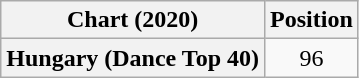<table class="wikitable plainrowheaders" style="text-align:center">
<tr>
<th scope="col">Chart (2020)</th>
<th scope="col">Position</th>
</tr>
<tr>
<th scope="row">Hungary (Dance Top 40)</th>
<td>96</td>
</tr>
</table>
